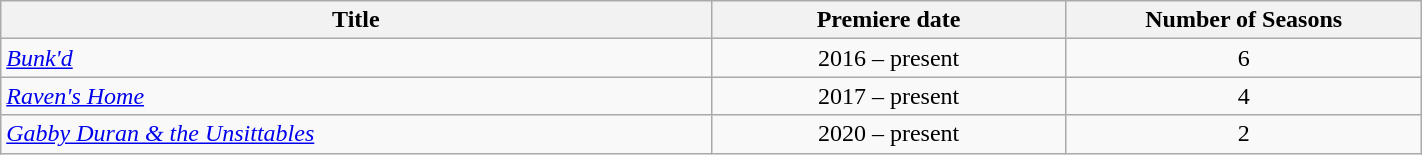<table class="wikitable plainrowheaders sortable" style="width:75%;text-align: center;">
<tr>
<th scope="col" style="width:20%;">Title</th>
<th scope="col" style="width:10%;">Premiere date</th>
<th scope="col" style="width:10%;">Number of Seasons</th>
</tr>
<tr>
<td scope="row" style="text-align:left;"><em><a href='#'>Bunk'd</a></em></td>
<td>2016 – present</td>
<td>6</td>
</tr>
<tr>
<td scope="row" style="text-align:left;"><em><a href='#'>Raven's Home</a></em></td>
<td>2017 – present</td>
<td>4</td>
</tr>
<tr>
<td scope="row" style="text-align:left;"><em><a href='#'>Gabby Duran & the Unsittables</a></em></td>
<td>2020 – present</td>
<td>2</td>
</tr>
</table>
